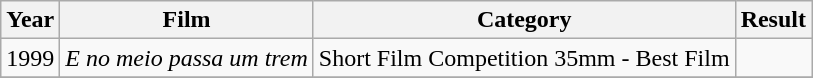<table class="wikitable">
<tr>
<th>Year</th>
<th>Film</th>
<th>Category</th>
<th>Result</th>
</tr>
<tr>
<td>1999</td>
<td><em>E no meio passa um trem</em></td>
<td>Short Film Competition 35mm - Best Film</td>
<td></td>
</tr>
<tr>
</tr>
</table>
